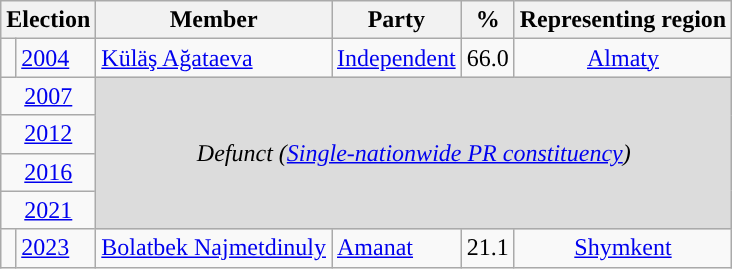<table class="wikitable">
<tr>
<th colspan="2">Election</th>
<th>Member</th>
<th>Party</th>
<th>%</th>
<th>Representing region</th>
</tr>
<tr>
<td style="background-color: "></td>
<td><a href='#'>2004</a></td>
<td><a href='#'>Küläş Ağataeva</a></td>
<td><a href='#'>Independent</a></td>
<td align="right">66.0</td>
<td align="center"><a href='#'>Almaty</a></td>
</tr>
<tr>
<td colspan="2" align="center"><a href='#'>2007</a></td>
<td colspan="4" rowspan="4" align="center" style="background-color:#DCDCDC"><em>Defunct (<a href='#'>Single-nationwide PR constituency</a>)</em></td>
</tr>
<tr>
<td colspan="2" align="center"><a href='#'>2012</a></td>
</tr>
<tr>
<td colspan="2" align="center"><a href='#'>2016</a></td>
</tr>
<tr>
<td colspan="2" align="center"><a href='#'>2021</a></td>
</tr>
<tr>
<td style="background-color: "></td>
<td><a href='#'>2023</a></td>
<td><a href='#'>Bolatbek Najmetdinuly</a></td>
<td><a href='#'>Amanat</a></td>
<td align="right">21.1</td>
<td align="center"><a href='#'>Shymkent</a></td>
</tr>
</table>
